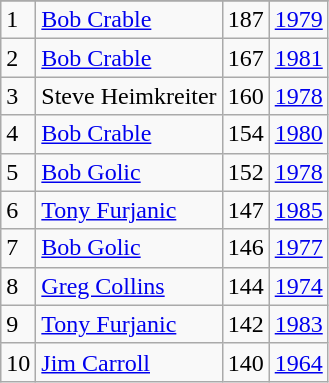<table class="wikitable">
<tr>
</tr>
<tr>
<td>1</td>
<td><a href='#'>Bob Crable</a></td>
<td>187</td>
<td><a href='#'>1979</a></td>
</tr>
<tr>
<td>2</td>
<td><a href='#'>Bob Crable</a></td>
<td>167</td>
<td><a href='#'>1981</a></td>
</tr>
<tr>
<td>3</td>
<td>Steve Heimkreiter</td>
<td>160</td>
<td><a href='#'>1978</a></td>
</tr>
<tr>
<td>4</td>
<td><a href='#'>Bob Crable</a></td>
<td>154</td>
<td><a href='#'>1980</a></td>
</tr>
<tr>
<td>5</td>
<td><a href='#'>Bob Golic</a></td>
<td>152</td>
<td><a href='#'>1978</a></td>
</tr>
<tr>
<td>6</td>
<td><a href='#'>Tony Furjanic</a></td>
<td>147</td>
<td><a href='#'>1985</a></td>
</tr>
<tr>
<td>7</td>
<td><a href='#'>Bob Golic</a></td>
<td>146</td>
<td><a href='#'>1977</a></td>
</tr>
<tr>
<td>8</td>
<td><a href='#'>Greg Collins</a></td>
<td>144</td>
<td><a href='#'>1974</a></td>
</tr>
<tr>
<td>9</td>
<td><a href='#'>Tony Furjanic</a></td>
<td>142</td>
<td><a href='#'>1983</a></td>
</tr>
<tr>
<td>10</td>
<td><a href='#'>Jim Carroll</a></td>
<td>140</td>
<td><a href='#'>1964</a></td>
</tr>
</table>
